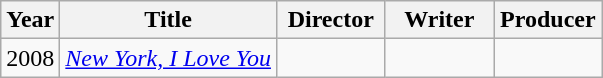<table class="wikitable">
<tr>
<th>Year</th>
<th>Title</th>
<th width=65>Director</th>
<th width=65>Writer</th>
<th width=65>Producer</th>
</tr>
<tr>
<td>2008</td>
<td><em><a href='#'>New York, I Love You</a></em></td>
<td></td>
<td></td>
<td></td>
</tr>
</table>
